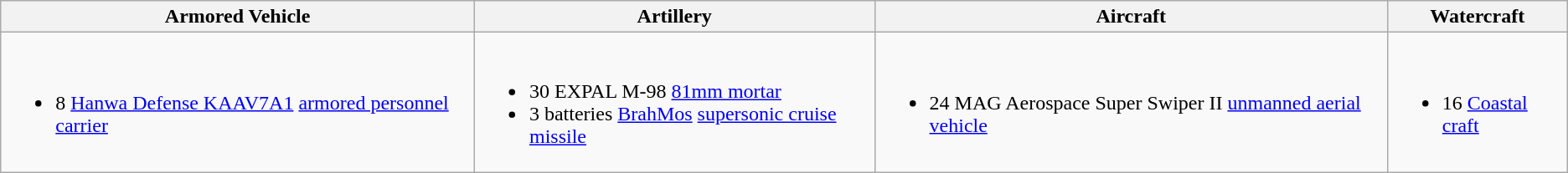<table class="wikitable">
<tr>
<th>Armored Vehicle</th>
<th>Artillery</th>
<th>Aircraft</th>
<th>Watercraft</th>
</tr>
<tr>
<td><br><ul><li>8 <a href='#'>Hanwa Defense KAAV7A1</a> <a href='#'>armored personnel carrier</a></li></ul></td>
<td><br><ul><li>30 EXPAL M-98 <a href='#'>81mm mortar</a></li><li>3 batteries <a href='#'>BrahMos</a> <a href='#'>supersonic cruise missile</a></li></ul></td>
<td><br><ul><li>24 MAG Aerospace Super Swiper II <a href='#'>unmanned aerial vehicle</a></li></ul></td>
<td><br><ul><li>16 <a href='#'>Coastal craft</a></li></ul></td>
</tr>
</table>
